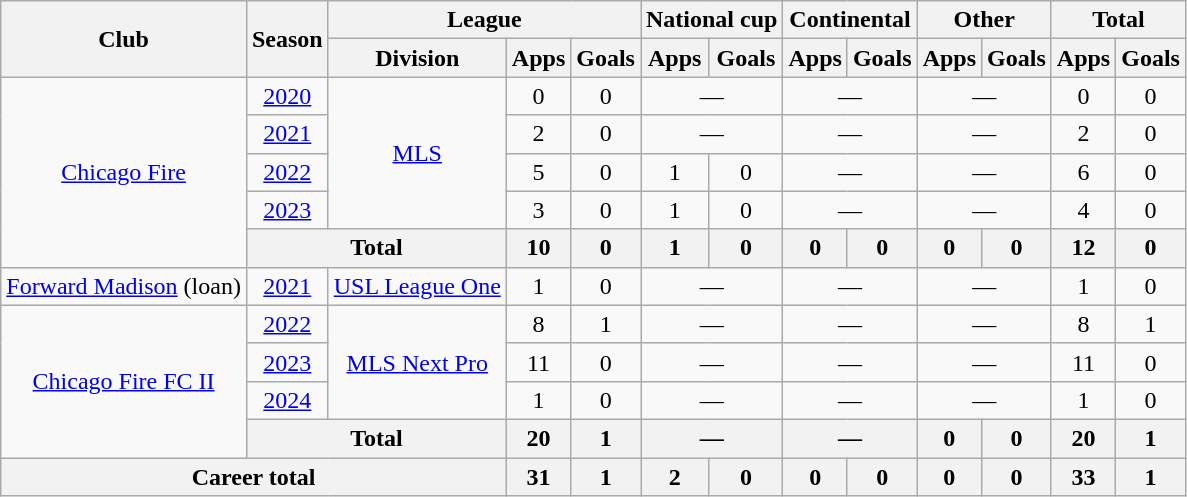<table class=wikitable style=text-align:center>
<tr>
<th rowspan=2>Club</th>
<th rowspan=2>Season</th>
<th colspan=3>League</th>
<th colspan=2>National cup</th>
<th colspan=2>Continental</th>
<th colspan=2>Other</th>
<th colspan=2>Total</th>
</tr>
<tr>
<th>Division</th>
<th>Apps</th>
<th>Goals</th>
<th>Apps</th>
<th>Goals</th>
<th>Apps</th>
<th>Goals</th>
<th>Apps</th>
<th>Goals</th>
<th>Apps</th>
<th>Goals</th>
</tr>
<tr>
<td rowspan=5><a href='#'>Chicago Fire</a></td>
<td><a href='#'>2020</a></td>
<td rowspan="4"><a href='#'>MLS</a></td>
<td>0</td>
<td>0</td>
<td colspan=2>—</td>
<td colspan=2>—</td>
<td colspan=2>—</td>
<td>0</td>
<td>0</td>
</tr>
<tr>
<td><a href='#'>2021</a></td>
<td>2</td>
<td>0</td>
<td colspan=2>—</td>
<td colspan=2>—</td>
<td colspan=2>—</td>
<td>2</td>
<td>0</td>
</tr>
<tr>
<td><a href='#'>2022</a></td>
<td>5</td>
<td>0</td>
<td>1</td>
<td>0</td>
<td colspan=2>—</td>
<td colspan=2>—</td>
<td>6</td>
<td>0</td>
</tr>
<tr>
<td><a href='#'>2023</a></td>
<td>3</td>
<td>0</td>
<td>1</td>
<td>0</td>
<td colspan=2>—</td>
<td colspan=2>—</td>
<td>4</td>
<td>0</td>
</tr>
<tr>
<th colspan=2>Total</th>
<th>10</th>
<th>0</th>
<th>1</th>
<th>0</th>
<th>0</th>
<th>0</th>
<th>0</th>
<th>0</th>
<th>12</th>
<th>0</th>
</tr>
<tr>
<td><a href='#'>Forward Madison</a> (loan)</td>
<td><a href='#'>2021</a></td>
<td><a href='#'>USL League One</a></td>
<td>1</td>
<td>0</td>
<td colspan=2>—</td>
<td colspan=2>—</td>
<td colspan=2>—</td>
<td>1</td>
<td>0</td>
</tr>
<tr>
<td rowspan=4><a href='#'>Chicago Fire FC II</a></td>
<td><a href='#'>2022</a></td>
<td rowspan="3"><a href='#'>MLS Next Pro</a></td>
<td>8</td>
<td>1</td>
<td colspan=2>—</td>
<td colspan=2>—</td>
<td colspan=2>—</td>
<td>8</td>
<td>1</td>
</tr>
<tr>
<td><a href='#'>2023</a></td>
<td>11</td>
<td>0</td>
<td colspan=2>—</td>
<td colspan=2>—</td>
<td colspan=2>—</td>
<td>11</td>
<td>0</td>
</tr>
<tr>
<td><a href='#'>2024</a></td>
<td>1</td>
<td>0</td>
<td colspan=2>—</td>
<td colspan=2>—</td>
<td colspan=2>—</td>
<td>1</td>
<td>0</td>
</tr>
<tr>
<th colspan=2>Total</th>
<th>20</th>
<th>1</th>
<th colspan=2>—</th>
<th colspan=2>—</th>
<th>0</th>
<th>0</th>
<th>20</th>
<th>1</th>
</tr>
<tr>
<th colspan=3>Career total</th>
<th>31</th>
<th>1</th>
<th>2</th>
<th>0</th>
<th>0</th>
<th>0</th>
<th>0</th>
<th>0</th>
<th>33</th>
<th>1</th>
</tr>
</table>
